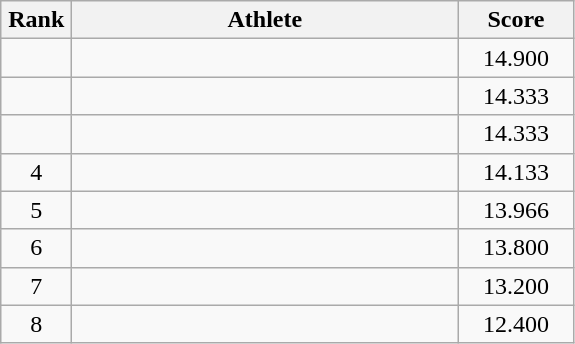<table class=wikitable style="text-align:center">
<tr>
<th width=40>Rank</th>
<th width=250>Athlete</th>
<th width=70>Score</th>
</tr>
<tr>
<td></td>
<td align=left></td>
<td>14.900</td>
</tr>
<tr>
<td></td>
<td align=left></td>
<td>14.333</td>
</tr>
<tr>
<td></td>
<td align=left></td>
<td>14.333</td>
</tr>
<tr>
<td>4</td>
<td align=left></td>
<td>14.133</td>
</tr>
<tr>
<td>5</td>
<td align=left></td>
<td>13.966</td>
</tr>
<tr>
<td>6</td>
<td align=left></td>
<td>13.800</td>
</tr>
<tr>
<td>7</td>
<td align=left></td>
<td>13.200</td>
</tr>
<tr>
<td>8</td>
<td align=left></td>
<td>12.400</td>
</tr>
</table>
